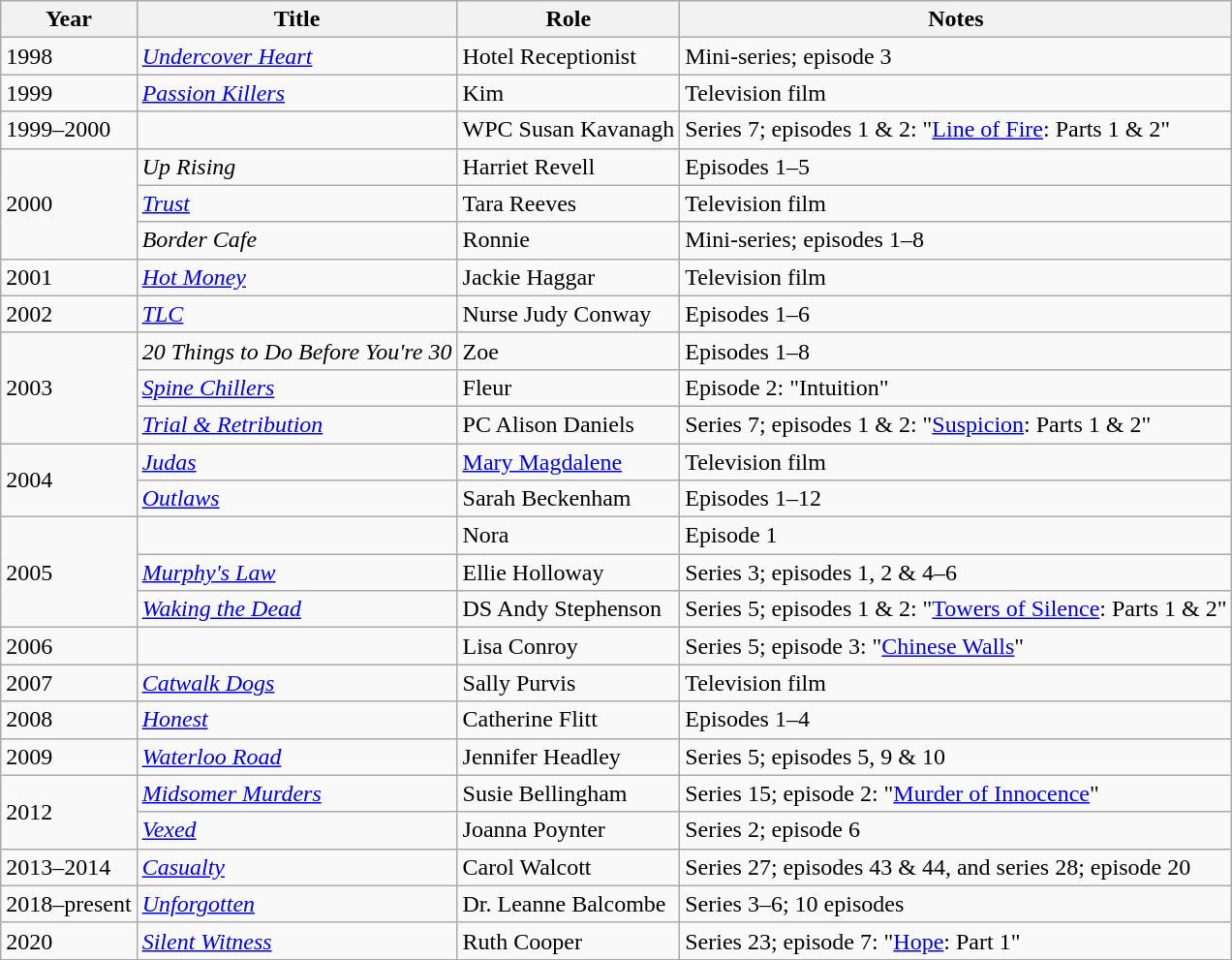<table class="wikitable sortable">
<tr>
<th>Year</th>
<th>Title</th>
<th>Role</th>
<th class=unsortable>Notes</th>
</tr>
<tr>
<td>1998</td>
<td><em><a href='#'>Undercover Heart</a></em></td>
<td>Hotel Receptionist</td>
<td>Mini-series; episode 3</td>
</tr>
<tr>
<td>1999</td>
<td><em><a href='#'>Passion Killers</a></em></td>
<td>Kim</td>
<td>Television film</td>
</tr>
<tr>
<td>1999–2000</td>
<td><em></em></td>
<td>WPC Susan Kavanagh</td>
<td>Series 7; episodes 1 & 2: "<a href='#'>Line of Fire</a>: Parts 1 & 2"</td>
</tr>
<tr>
<td rowspan=3>2000</td>
<td><em>Up Rising</em></td>
<td>Harriet Revell</td>
<td>Episodes 1–5</td>
</tr>
<tr>
<td><em><a href='#'>Trust</a></em></td>
<td>Tara Reeves</td>
<td>Television film</td>
</tr>
<tr>
<td><em>Border Cafe</em></td>
<td>Ronnie</td>
<td>Mini-series; episodes 1–8</td>
</tr>
<tr>
<td>2001</td>
<td><em><a href='#'>Hot Money</a></em></td>
<td>Jackie Haggar</td>
<td>Television film</td>
</tr>
<tr>
<td>2002</td>
<td><em><a href='#'>TLC</a></em></td>
<td>Nurse Judy Conway</td>
<td>Episodes 1–6</td>
</tr>
<tr>
<td rowspan=3>2003</td>
<td><em>20 Things to Do Before You're 30</em></td>
<td>Zoe</td>
<td>Episodes 1–8</td>
</tr>
<tr>
<td><em><a href='#'>Spine Chillers</a></em></td>
<td>Fleur</td>
<td>Episode 2: "Intuition"</td>
</tr>
<tr>
<td><em><a href='#'>Trial & Retribution</a></em></td>
<td>PC Alison Daniels</td>
<td>Series 7; episodes 1 & 2: "<a href='#'>Suspicion</a>: Parts 1 & 2"</td>
</tr>
<tr>
<td rowspan=2>2004</td>
<td><em><a href='#'>Judas</a></em></td>
<td><a href='#'>Mary Magdalene</a></td>
<td>Television film</td>
</tr>
<tr>
<td><em><a href='#'>Outlaws</a></em></td>
<td>Sarah Beckenham</td>
<td>Episodes 1–12</td>
</tr>
<tr>
<td rowspan=3>2005</td>
<td><em></em></td>
<td>Nora</td>
<td>Episode 1</td>
</tr>
<tr>
<td><em><a href='#'>Murphy's Law</a></em></td>
<td>Ellie Holloway</td>
<td>Series 3; episodes 1, 2 & 4–6</td>
</tr>
<tr>
<td><em><a href='#'>Waking the Dead</a></em></td>
<td>DS Andy Stephenson</td>
<td>Series 5; episodes 1 & 2: "<a href='#'>Towers of Silence</a>: Parts 1 & 2"</td>
</tr>
<tr>
<td>2006</td>
<td><em></em></td>
<td>Lisa Conroy</td>
<td>Series 5; episode 3: "<a href='#'>Chinese Walls</a>"</td>
</tr>
<tr>
<td>2007</td>
<td><em><a href='#'>Catwalk Dogs</a></em></td>
<td>Sally Purvis</td>
<td>Television film</td>
</tr>
<tr>
<td>2008</td>
<td><em><a href='#'>Honest</a></em></td>
<td>Catherine Flitt</td>
<td>Episodes 1–4</td>
</tr>
<tr>
<td>2009</td>
<td><em><a href='#'>Waterloo Road</a></em></td>
<td>Jennifer Headley</td>
<td>Series 5; episodes 5, 9 & 10</td>
</tr>
<tr>
<td rowspan=2>2012</td>
<td><em><a href='#'>Midsomer Murders</a></em></td>
<td>Susie Bellingham</td>
<td>Series 15; episode 2: "<a href='#'>Murder of Innocence</a>"</td>
</tr>
<tr>
<td><em><a href='#'>Vexed</a></em></td>
<td>Joanna Poynter</td>
<td>Series 2; episode 6</td>
</tr>
<tr>
<td>2013–2014</td>
<td><em><a href='#'>Casualty</a></em></td>
<td>Carol Walcott</td>
<td>Series 27; episodes 43 & 44, and series 28; episode 20</td>
</tr>
<tr>
<td>2018–present</td>
<td><em><a href='#'>Unforgotten</a></em></td>
<td>Dr. Leanne Balcombe</td>
<td>Series 3–6; 10 episodes</td>
</tr>
<tr>
<td>2020</td>
<td><em><a href='#'>Silent Witness</a></em></td>
<td>Ruth Cooper</td>
<td>Series 23; episode 7: "<a href='#'>Hope</a>: Part 1"</td>
</tr>
</table>
